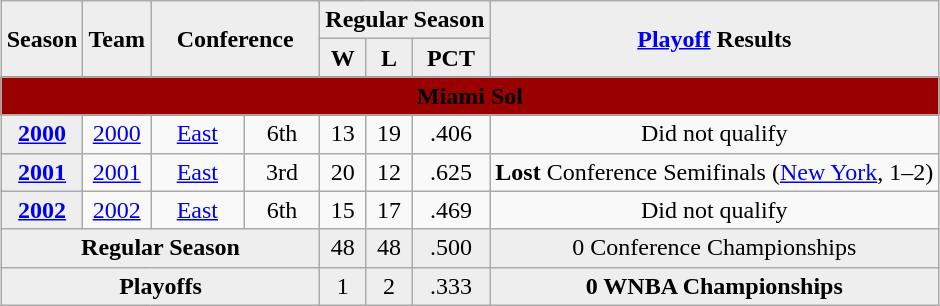<table class="wikitable" style="font size:95%; text-align: center; margin:1em auto;">
<tr>
<th rowspan="2" style="background:#eee;">Season</th>
<th rowspan="2" style="background:#eee;">Team</th>
<th rowspan="2" colspan="2" style="background:#eee;">Conference</th>
<th colspan="3" style="background:#eee;">Regular Season</th>
<th rowspan="2" style="background:#eee;"><a href='#'>Playoff</a> Results</th>
</tr>
<tr>
<th style="background:#eee;">W</th>
<th style="background:#eee;">L</th>
<th style="background:#eee;">PCT</th>
</tr>
<tr>
<td colspan="8" align=center bgcolor="#990000 "><strong><span>Miami Sol</span></strong></td>
</tr>
<tr align="center">
<th style="background:#eee;"><a href='#'>2000</a></th>
<td><a href='#'>2000</a></td>
<td style="width: 10%"><a href='#'>East</a></td>
<td>6th</td>
<td>13</td>
<td>19</td>
<td>.406</td>
<td>Did not qualify</td>
</tr>
<tr align="center">
<th style="background:#eee;"><a href='#'>2001</a></th>
<td><a href='#'>2001</a></td>
<td style="width: 10%"><a href='#'>East</a></td>
<td>3rd</td>
<td>20</td>
<td>12</td>
<td>.625</td>
<td><strong>Lost</strong> Conference Semifinals (<a href='#'>New York</a>, 1–2)</td>
</tr>
<tr align="center">
<th style="background:#eee;"><a href='#'>2002</a></th>
<td><a href='#'>2002</a></td>
<td style="width: 10%"><a href='#'>East</a></td>
<td>6th</td>
<td>15</td>
<td>17</td>
<td>.469</td>
<td>Did not qualify</td>
</tr>
<tr>
<th colspan="4" style="background:#eee;">Regular Season</th>
<td style="background:#eee;">48</td>
<td style="background:#eee;">48</td>
<td style="background:#eee;">.500</td>
<td style="background:#eee;">0 Conference Championships</td>
</tr>
<tr>
<th colspan="4" style="background:#eee;">Playoffs</th>
<td style="background:#eee;">1</td>
<td style="background:#eee;">2</td>
<td style="background:#eee;">.333</td>
<td style="background:#eee;"><strong>0 WNBA Championships</strong></td>
</tr>
</table>
